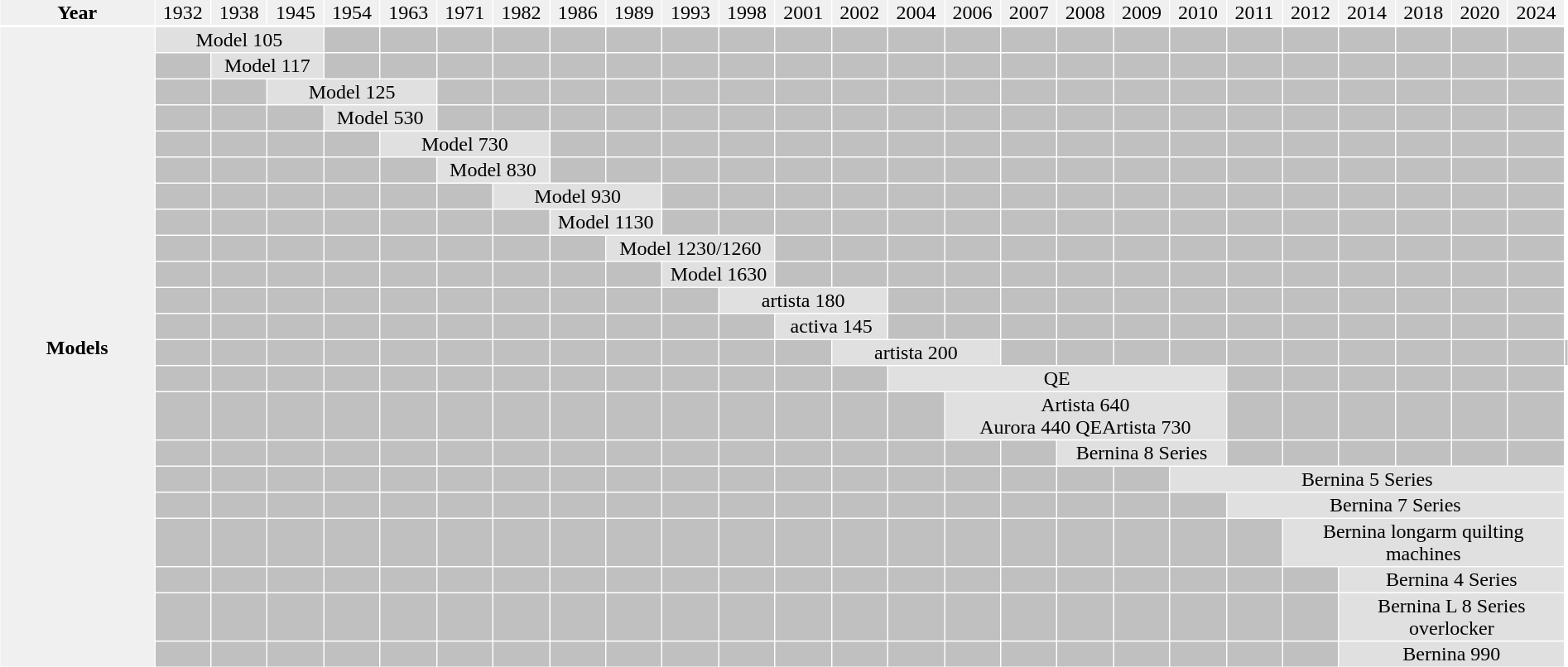<table class="toccolours" cellspacing="1" cellpadding="1" width="100%">
<tr>
<th colspan="35"></th>
</tr>
<tr>
<td align="center" rowspan="1" width="15" bgcolor="#F0F0F0"><strong>Year</strong></td>
<td align="center" colspan="5" width="50px" bgcolor="#F0F0F0">1932</td>
<td align="center" colspan="5" width="50px" bgcolor="#F0F0F0">1938</td>
<td align="center" colspan="5" width="50px" bgcolor="#F0F0F0">1945</td>
<td align="center" colspan="5" width="50px" bgcolor="#F0F0F0">1954</td>
<td align="center" colspan="5" width="50px" bgcolor="#F0F0F0">1963</td>
<td align="center" colspan="5" width="50px" bgcolor="#F0F0F0">1971</td>
<td align="center" colspan="5" width="50px" bgcolor="#F0F0F0">1982</td>
<td align="center" colspan="5" width="50px" bgcolor="#F0F0F0">1986</td>
<td align="center" colspan="5" width="50px" bgcolor="#F0F0F0">1989</td>
<td align="center" colspan="5" width="50px" bgcolor="#F0F0F0">1993</td>
<td align="center" colspan="5" width="50px" bgcolor="#F0F0F0">1998</td>
<td align="center" colspan="5" width="50px" bgcolor="#F0F0F0">2001</td>
<td align="center" colspan="5" width="50px" bgcolor="#F0F0F0">2002</td>
<td align="center" colspan="5" width="50px" bgcolor="#F0F0F0">2004</td>
<td align="center" colspan="5" width="50px" bgcolor="#F0F0F0">2006</td>
<td align="center" colspan="5" width="50px" bgcolor="#F0F0F0">2007</td>
<td align="center" colspan="5" width="50px" bgcolor="#F0F0F0">2008</td>
<td align="center" colspan="5" width="50px" bgcolor="#F0F0F0">2009</td>
<td align="center" colspan="5" width="50px" bgcolor="#F0F0F0">2010</td>
<td align="center" colspan="5" width="50px" bgcolor="#F0F0F0">2011</td>
<td align="center" colspan="5" width="50px" bgcolor="#F0F0F0">2012</td>
<td align="center" colspan="5" width="50px" bgcolor="#F0F0F0">2014</td>
<td align="center" colspan="5" width="50px" bgcolor="#F0F0F0">2018</td>
<td align="center" colspan="5" width="50px" bgcolor="#F0F0F0">2020</td>
<td align="center" colspan="5" width="50px" bgcolor="#F0F0F0">2024</td>
</tr>
<tr bgcolor="#F0F0F0">
</tr>
<tr align="center">
<td align="center" rowspan="22" width="10%" bgcolor="#F0F0F0"><strong>Models</strong></td>
<td colspan="15" bgcolor="#E0E0E0">Model 105</td>
<td colspan="5" bgcolor="#C0C0C0"></td>
<td colspan="5" bgcolor="#C0C0C0"></td>
<td colspan="5" bgcolor="#C0C0C0"></td>
<td colspan="5" bgcolor="#C0C0C0"></td>
<td colspan="5" bgcolor="#C0C0C0"></td>
<td colspan="5" bgcolor="#C0C0C0"></td>
<td colspan="5" bgcolor="#C0C0C0"></td>
<td colspan="5" bgcolor="#C0C0C0"></td>
<td colspan="5" bgcolor="#C0C0C0"></td>
<td colspan="5" bgcolor="#C0C0C0"></td>
<td colspan="5" bgcolor="#C0C0C0"></td>
<td colspan="5" bgcolor="#C0C0C0"></td>
<td colspan="5" bgcolor="#C0C0C0"></td>
<td colspan="5" bgcolor="#C0C0C0"></td>
<td colspan="5" bgcolor="#C0C0C0"></td>
<td colspan="5" bgcolor="#C0C0C0"></td>
<td colspan="5" bgcolor="#C0C0C0"></td>
<td colspan="5" bgcolor="#C0C0C0"></td>
<td colspan="5" bgcolor="#C0C0C0"></td>
<td colspan="5" bgcolor="#C0C0C0"></td>
<td colspan="5" bgcolor="#C0C0C0"></td>
<td colspan="5" bgcolor="#C0C0C0"></td>
</tr>
<tr align="center">
<td colspan="5" bgcolor="#C0C0C0"></td>
<td colspan="10" bgcolor="#E0E0E0">Model 117</td>
<td colspan="5" bgcolor="#C0C0C0"></td>
<td colspan="5" bgcolor="#C0C0C0"></td>
<td colspan="5" bgcolor="#C0C0C0"></td>
<td colspan="5" bgcolor="#C0C0C0"></td>
<td colspan="5" bgcolor="#C0C0C0"></td>
<td colspan="5" bgcolor="#C0C0C0"></td>
<td colspan="5" bgcolor="#C0C0C0"></td>
<td colspan="5" bgcolor="#C0C0C0"></td>
<td colspan="5" bgcolor="#C0C0C0"></td>
<td colspan="5" bgcolor="#C0C0C0"></td>
<td colspan="5" bgcolor="#C0C0C0"></td>
<td colspan="5" bgcolor="#C0C0C0"></td>
<td colspan="5" bgcolor="#C0C0C0"></td>
<td colspan="5" bgcolor="#C0C0C0"></td>
<td colspan="5" bgcolor="#C0C0C0"></td>
<td colspan="5" bgcolor="#C0C0C0"></td>
<td colspan="5" bgcolor="#C0C0C0"></td>
<td colspan="5" bgcolor="#C0C0C0"></td>
<td colspan="5" bgcolor="#C0C0C0"></td>
<td colspan="5" bgcolor="#C0C0C0"></td>
<td colspan="5" bgcolor="#C0C0C0"></td>
<td colspan="5" bgcolor="#C0C0C0"></td>
</tr>
<tr align="center">
<td colspan="5" bgcolor="#C0C0C0"></td>
<td colspan="5" bgcolor="#C0C0C0"></td>
<td colspan="15" bgcolor="#E0E0E0">Model 125</td>
<td colspan="5" bgcolor="#C0C0C0"></td>
<td colspan="5" bgcolor="#C0C0C0"></td>
<td colspan="5" bgcolor="#C0C0C0"></td>
<td colspan="5" bgcolor="#C0C0C0"></td>
<td colspan="5" bgcolor="#C0C0C0"></td>
<td colspan="5" bgcolor="#C0C0C0"></td>
<td colspan="5" bgcolor="#C0C0C0"></td>
<td colspan="5" bgcolor="#C0C0C0"></td>
<td colspan="5" bgcolor="#C0C0C0"></td>
<td colspan="5" bgcolor="#C0C0C0"></td>
<td colspan="5" bgcolor="#C0C0C0"></td>
<td colspan="5" bgcolor="#C0C0C0"></td>
<td colspan="5" bgcolor="#C0C0C0"></td>
<td colspan="5" bgcolor="#C0C0C0"></td>
<td colspan="5" bgcolor="#C0C0C0"></td>
<td colspan="5" bgcolor="#C0C0C0"></td>
<td colspan="5" bgcolor="#C0C0C0"></td>
<td colspan="5" bgcolor="#C0C0C0"></td>
<td colspan="5" bgcolor="#C0C0C0"></td>
<td colspan="5" bgcolor="#C0C0C0"></td>
</tr>
<tr align="center">
<td colspan="5" bgcolor="#C0C0C0"></td>
<td colspan="5" bgcolor="#C0C0C0"></td>
<td colspan="5" bgcolor="#C0C0C0"></td>
<td colspan="10" bgcolor="#E0E0E0">Model 530</td>
<td colspan="5" bgcolor="#C0C0C0"></td>
<td colspan="5" bgcolor="#C0C0C0"></td>
<td colspan="5" bgcolor="#C0C0C0"></td>
<td colspan="5" bgcolor="#C0C0C0"></td>
<td colspan="5" bgcolor="#C0C0C0"></td>
<td colspan="5" bgcolor="#C0C0C0"></td>
<td colspan="5" bgcolor="#C0C0C0"></td>
<td colspan="5" bgcolor="#C0C0C0"></td>
<td colspan="5" bgcolor="#C0C0C0"></td>
<td colspan="5" bgcolor="#C0C0C0"></td>
<td colspan="5" bgcolor="#C0C0C0"></td>
<td colspan="5" bgcolor="#C0C0C0"></td>
<td colspan="5" bgcolor="#C0C0C0"></td>
<td colspan="5" bgcolor="#C0C0C0"></td>
<td colspan="5" bgcolor="#C0C0C0"></td>
<td colspan="5" bgcolor="#C0C0C0"></td>
<td colspan="5" bgcolor="#C0C0C0"></td>
<td colspan="5" bgcolor="#C0C0C0"></td>
<td colspan="5" bgcolor="#C0C0C0"></td>
<td colspan="5" bgcolor="#C0C0C0"></td>
</tr>
<tr align="center">
<td colspan="5" bgcolor="#C0C0C0"></td>
<td colspan="5" bgcolor="#C0C0C0"></td>
<td colspan="5" bgcolor="#C0C0C0"></td>
<td colspan="5" bgcolor="#C0C0C0"></td>
<td colspan="15" bgcolor="#E0E0E0">Model 730</td>
<td colspan="5" bgcolor="#C0C0C0"></td>
<td colspan="5" bgcolor="#C0C0C0"></td>
<td colspan="5" bgcolor="#C0C0C0"></td>
<td colspan="5" bgcolor="#C0C0C0"></td>
<td colspan="5" bgcolor="#C0C0C0"></td>
<td colspan="5" bgcolor="#C0C0C0"></td>
<td colspan="5" bgcolor="#C0C0C0"></td>
<td colspan="5" bgcolor="#C0C0C0"></td>
<td colspan="5" bgcolor="#C0C0C0"></td>
<td colspan="5" bgcolor="#C0C0C0"></td>
<td colspan="5" bgcolor="#C0C0C0"></td>
<td colspan="5" bgcolor="#C0C0C0"></td>
<td colspan="5" bgcolor="#C0C0C0"></td>
<td colspan="5" bgcolor="#C0C0C0"></td>
<td colspan="5" bgcolor="#C0C0C0"></td>
<td colspan="5" bgcolor="#C0C0C0"></td>
<td colspan="5" bgcolor="#C0C0C0"></td>
<td colspan="5" bgcolor="#C0C0C0"></td>
</tr>
<tr align="center">
<td colspan="5" bgcolor="#C0C0C0"></td>
<td colspan="5" bgcolor="#C0C0C0"></td>
<td colspan="5" bgcolor="#C0C0C0"></td>
<td colspan="5" bgcolor="#C0C0C0"></td>
<td colspan="5" bgcolor="#C0C0C0"></td>
<td colspan="10" bgcolor="#E0E0E0">Model 830</td>
<td colspan="5" bgcolor="#C0C0C0"></td>
<td colspan="5" bgcolor="#C0C0C0"></td>
<td colspan="5" bgcolor="#C0C0C0"></td>
<td colspan="5" bgcolor="#C0C0C0"></td>
<td colspan="5" bgcolor="#C0C0C0"></td>
<td colspan="5" bgcolor="#C0C0C0"></td>
<td colspan="5" bgcolor="#C0C0C0"></td>
<td colspan="5" bgcolor="#C0C0C0"></td>
<td colspan="5" bgcolor="#C0C0C0"></td>
<td colspan="5" bgcolor="#C0C0C0"></td>
<td colspan="5" bgcolor="#C0C0C0"></td>
<td colspan="5" bgcolor="#C0C0C0"></td>
<td colspan="5" bgcolor="#C0C0C0"></td>
<td colspan="5" bgcolor="#C0C0C0"></td>
<td colspan="5" bgcolor="#C0C0C0"></td>
<td colspan="5" bgcolor="#C0C0C0"></td>
<td colspan="5" bgcolor="#C0C0C0"></td>
<td colspan="5" bgcolor="#C0C0C0"></td>
</tr>
<tr align="center">
<td colspan="5" bgcolor="#C0C0C0"></td>
<td colspan="5" bgcolor="#C0C0C0"></td>
<td colspan="5" bgcolor="#C0C0C0"></td>
<td colspan="5" bgcolor="#C0C0C0"></td>
<td colspan="5" bgcolor="#C0C0C0"></td>
<td colspan="5" bgcolor="#C0C0C0"></td>
<td colspan="15" bgcolor="#E0E0E0">Model 930</td>
<td colspan="5" bgcolor="#C0C0C0"></td>
<td colspan="5" bgcolor="#C0C0C0"></td>
<td colspan="5" bgcolor="#C0C0C0"></td>
<td colspan="5" bgcolor="#C0C0C0"></td>
<td colspan="5" bgcolor="#C0C0C0"></td>
<td colspan="5" bgcolor="#C0C0C0"></td>
<td colspan="5" bgcolor="#C0C0C0"></td>
<td colspan="5" bgcolor="#C0C0C0"></td>
<td colspan="5" bgcolor="#C0C0C0"></td>
<td colspan="5" bgcolor="#C0C0C0"></td>
<td colspan="5" bgcolor="#C0C0C0"></td>
<td colspan="5" bgcolor="#C0C0C0"></td>
<td colspan="5" bgcolor="#C0C0C0"></td>
<td colspan="5" bgcolor="#C0C0C0"></td>
<td colspan="5" bgcolor="#C0C0C0"></td>
<td colspan="5" bgcolor="#C0C0C0"></td>
</tr>
<tr align="center">
<td colspan="5" bgcolor="#C0C0C0"></td>
<td colspan="5" bgcolor="#C0C0C0"></td>
<td colspan="5" bgcolor="#C0C0C0"></td>
<td colspan="5" bgcolor="#C0C0C0"></td>
<td colspan="5" bgcolor="#C0C0C0"></td>
<td colspan="5" bgcolor="#C0C0C0"></td>
<td colspan="5" bgcolor="#C0C0C0"></td>
<td colspan="10" bgcolor="#E0E0E0">Model 1130</td>
<td colspan="5" bgcolor="#C0C0C0"></td>
<td colspan="5" bgcolor="#C0C0C0"></td>
<td colspan="5" bgcolor="#C0C0C0"></td>
<td colspan="5" bgcolor="#C0C0C0"></td>
<td colspan="5" bgcolor="#C0C0C0"></td>
<td colspan="5" bgcolor="#C0C0C0"></td>
<td colspan="5" bgcolor="#C0C0C0"></td>
<td colspan="5" bgcolor="#C0C0C0"></td>
<td colspan="5" bgcolor="#C0C0C0"></td>
<td colspan="5" bgcolor="#C0C0C0"></td>
<td colspan="5" bgcolor="#C0C0C0"></td>
<td colspan="5" bgcolor="#C0C0C0"></td>
<td colspan="5" bgcolor="#C0C0C0"></td>
<td colspan="5" bgcolor="#C0C0C0"></td>
<td colspan="5" bgcolor="#C0C0C0"></td>
<td colspan="5" bgcolor="#C0C0C0"></td>
</tr>
<tr align="center">
<td colspan="5" bgcolor="#C0C0C0"></td>
<td colspan="5" bgcolor="#C0C0C0"></td>
<td colspan="5" bgcolor="#C0C0C0"></td>
<td colspan="5" bgcolor="#C0C0C0"></td>
<td colspan="5" bgcolor="#C0C0C0"></td>
<td colspan="5" bgcolor="#C0C0C0"></td>
<td colspan="5" bgcolor="#C0C0C0"></td>
<td colspan="5" bgcolor="#C0C0C0"></td>
<td colspan="15" bgcolor="#E0E0E0">Model 1230/1260</td>
<td colspan="5" bgcolor="#C0C0C0"></td>
<td colspan="5" bgcolor="#C0C0C0"></td>
<td colspan="5" bgcolor="#C0C0C0"></td>
<td colspan="5" bgcolor="#C0C0C0"></td>
<td colspan="5" bgcolor="#C0C0C0"></td>
<td colspan="5" bgcolor="#C0C0C0"></td>
<td colspan="5" bgcolor="#C0C0C0"></td>
<td colspan="5" bgcolor="#C0C0C0"></td>
<td colspan="5" bgcolor="#C0C0C0"></td>
<td colspan="5" bgcolor="#C0C0C0"></td>
<td colspan="5" bgcolor="#C0C0C0"></td>
<td colspan="5" bgcolor="#C0C0C0"></td>
<td colspan="5" bgcolor="#C0C0C0"></td>
<td colspan="5" bgcolor="#C0C0C0"></td>
</tr>
<tr align="center">
<td colspan="5" bgcolor="#C0C0C0"></td>
<td colspan="5" bgcolor="#C0C0C0"></td>
<td colspan="5" bgcolor="#C0C0C0"></td>
<td colspan="5" bgcolor="#C0C0C0"></td>
<td colspan="5" bgcolor="#C0C0C0"></td>
<td colspan="5" bgcolor="#C0C0C0"></td>
<td colspan="5" bgcolor="#C0C0C0"></td>
<td colspan="5" bgcolor="#C0C0C0"></td>
<td colspan="5" bgcolor="#C0C0C0"></td>
<td colspan="10" bgcolor="#E0E0E0">Model 1630</td>
<td colspan="5" bgcolor="#C0C0C0"></td>
<td colspan="5" bgcolor="#C0C0C0"></td>
<td colspan="5" bgcolor="#C0C0C0"></td>
<td colspan="5" bgcolor="#C0C0C0"></td>
<td colspan="5" bgcolor="#C0C0C0"></td>
<td colspan="5" bgcolor="#C0C0C0"></td>
<td colspan="5" bgcolor="#C0C0C0"></td>
<td colspan="5" bgcolor="#C0C0C0"></td>
<td colspan="5" bgcolor="#C0C0C0"></td>
<td colspan="5" bgcolor="#C0C0C0"></td>
<td colspan="5" bgcolor="#C0C0C0"></td>
<td colspan="5" bgcolor="#C0C0C0"></td>
<td colspan="5" bgcolor="#C0C0C0"></td>
<td colspan="5" bgcolor="#C0C0C0"></td>
</tr>
<tr align="center">
<td colspan="5" bgcolor="#C0C0C0"></td>
<td colspan="5" bgcolor="#C0C0C0"></td>
<td colspan="5" bgcolor="#C0C0C0"></td>
<td colspan="5" bgcolor="#C0C0C0"></td>
<td colspan="5" bgcolor="#C0C0C0"></td>
<td colspan="5" bgcolor="#C0C0C0"></td>
<td colspan="5" bgcolor="#C0C0C0"></td>
<td colspan="5" bgcolor="#C0C0C0"></td>
<td colspan="5" bgcolor="#C0C0C0"></td>
<td colspan="5" bgcolor="#C0C0C0"></td>
<td colspan="15" bgcolor="#E0E0E0">artista 180</td>
<td colspan="5" bgcolor="#C0C0C0"></td>
<td colspan="5" bgcolor="#C0C0C0"></td>
<td colspan="5" bgcolor="#C0C0C0"></td>
<td colspan="5" bgcolor="#C0C0C0"></td>
<td colspan="5" bgcolor="#C0C0C0"></td>
<td colspan="5" bgcolor="#C0C0C0"></td>
<td colspan="5" bgcolor="#C0C0C0"></td>
<td colspan="5" bgcolor="#C0C0C0"></td>
<td colspan="5" bgcolor="#C0C0C0"></td>
<td colspan="5" bgcolor="#C0C0C0"></td>
<td colspan="5" bgcolor="#C0C0C0"></td>
<td colspan="5" bgcolor="#C0C0C0"></td>
</tr>
<tr align="center">
<td colspan="5" bgcolor="#C0C0C0"></td>
<td colspan="5" bgcolor="#C0C0C0"></td>
<td colspan="5" bgcolor="#C0C0C0"></td>
<td colspan="5" bgcolor="#C0C0C0"></td>
<td colspan="5" bgcolor="#C0C0C0"></td>
<td colspan="5" bgcolor="#C0C0C0"></td>
<td colspan="5" bgcolor="#C0C0C0"></td>
<td colspan="5" bgcolor="#C0C0C0"></td>
<td colspan="5" bgcolor="#C0C0C0"></td>
<td colspan="5" bgcolor="#C0C0C0"></td>
<td colspan="5" bgcolor="#C0C0C0"></td>
<td colspan="10" bgcolor="#E0E0E0">activa 145</td>
<td colspan="5" bgcolor="#C0C0C0"></td>
<td colspan="5" bgcolor="#C0C0C0"></td>
<td colspan="5" bgcolor="#C0C0C0"></td>
<td colspan="5" bgcolor="#C0C0C0"></td>
<td colspan="5" bgcolor="#C0C0C0"></td>
<td colspan="5" bgcolor="#C0C0C0"></td>
<td colspan="5" bgcolor="#C0C0C0"></td>
<td colspan="5" bgcolor="#C0C0C0"></td>
<td colspan="5" bgcolor="#C0C0C0"></td>
<td colspan="5" bgcolor="#C0C0C0"></td>
<td colspan="5" bgcolor="#C0C0C0"></td>
<td colspan="5" bgcolor="#C0C0C0"></td>
</tr>
<tr align="center">
<td colspan="5" bgcolor="#C0C0C0"></td>
<td colspan="5" bgcolor="#C0C0C0"></td>
<td colspan="5" bgcolor="#C0C0C0"></td>
<td colspan="5" bgcolor="#C0C0C0"></td>
<td colspan="5" bgcolor="#C0C0C0"></td>
<td colspan="5" bgcolor="#C0C0C0"></td>
<td colspan="5" bgcolor="#C0C0C0"></td>
<td colspan="5" bgcolor="#C0C0C0"></td>
<td colspan="5" bgcolor="#C0C0C0"></td>
<td colspan="5" bgcolor="#C0C0C0"></td>
<td colspan="5" bgcolor="#C0C0C0"></td>
<td colspan="5" bgcolor="#C0C0C0"></td>
<td colspan="15" bgcolor="#E0E0E0">artista 200</td>
<td colspan="5" bgcolor="#C0C0C0"></td>
<td colspan="5" bgcolor="#C0C0C0"></td>
<td colspan="5" bgcolor="#C0C0C0"></td>
<td colspan="5" bgcolor="#C0C0C0"></td>
<td colspan="5" bgcolor="#C0C0C0"></td>
<td colspan="5" bgcolor="#C0C0C0"></td>
<td colspan="5" bgcolor="#C0C0C0"></td>
<td colspan="5" bgcolor="#C0C0C0"></td>
<td colspan="5" bgcolor="#C0C0C0"></td>
<td colspan="5" bgcolor="#C0C0C0"></td>
<td colspan="5" bgcolor="#C0C0C0"></td>
</tr>
<tr align="center">
<td colspan="5" bgcolor="#C0C0C0"></td>
<td colspan="5" bgcolor="#C0C0C0"></td>
<td colspan="5" bgcolor="#C0C0C0"></td>
<td colspan="5" bgcolor="#C0C0C0"></td>
<td colspan="5" bgcolor="#C0C0C0"></td>
<td colspan="5" bgcolor="#C0C0C0"></td>
<td colspan="5" bgcolor="#C0C0C0"></td>
<td colspan="5" bgcolor="#C0C0C0"></td>
<td colspan="5" bgcolor="#C0C0C0"></td>
<td colspan="5" bgcolor="#C0C0C0"></td>
<td colspan="5" bgcolor="#C0C0C0"></td>
<td colspan="5" bgcolor="#C0C0C0"></td>
<td colspan="5" bgcolor="#C0C0C0"></td>
<td colspan="30" bgcolor="#E0E0E0">QE</td>
<td colspan="5" bgcolor="#C0C0C0"></td>
<td colspan="5" bgcolor="#C0C0C0"></td>
<td colspan="5" bgcolor="#C0C0C0"></td>
<td colspan="5" bgcolor="#C0C0C0"></td>
<td colspan="5" bgcolor="#C0C0C0"></td>
<td colspan="5" bgcolor="#C0C0C0"></td>
</tr>
<tr align="center">
<td colspan="5" bgcolor="#C0C0C0"></td>
<td colspan="5" bgcolor="#C0C0C0"></td>
<td colspan="5" bgcolor="#C0C0C0"></td>
<td colspan="5" bgcolor="#C0C0C0"></td>
<td colspan="5" bgcolor="#C0C0C0"></td>
<td colspan="5" bgcolor="#C0C0C0"></td>
<td colspan="5" bgcolor="#C0C0C0"></td>
<td colspan="5" bgcolor="#C0C0C0"></td>
<td colspan="5" bgcolor="#C0C0C0"></td>
<td colspan="5" bgcolor="#C0C0C0"></td>
<td colspan="5" bgcolor="#C0C0C0"></td>
<td colspan="5" bgcolor="#C0C0C0"></td>
<td colspan="5" bgcolor="#C0C0C0"></td>
<td colspan="5" bgcolor="#C0C0C0"></td>
<td colspan="25" bgcolor="#E0E0E0">Artista 640<br>Aurora 440 QEArtista 730</td>
<td colspan="5" bgcolor="#C0C0C0"></td>
<td colspan="5" bgcolor="#C0C0C0"></td>
<td colspan="5" bgcolor="#C0C0C0"></td>
<td colspan="5" bgcolor="#C0C0C0"></td>
<td colspan="5" bgcolor="#C0C0C0"></td>
<td colspan="5" bgcolor="#C0C0C0"></td>
</tr>
<tr align="center">
<td colspan="5" bgcolor="#C0C0C0"></td>
<td colspan="5" bgcolor="#C0C0C0"></td>
<td colspan="5" bgcolor="#C0C0C0"></td>
<td colspan="5" bgcolor="#C0C0C0"></td>
<td colspan="5" bgcolor="#C0C0C0"></td>
<td colspan="5" bgcolor="#C0C0C0"></td>
<td colspan="5" bgcolor="#C0C0C0"></td>
<td colspan="5" bgcolor="#C0C0C0"></td>
<td colspan="5" bgcolor="#C0C0C0"></td>
<td colspan="5" bgcolor="#C0C0C0"></td>
<td colspan="5" bgcolor="#C0C0C0"></td>
<td colspan="5" bgcolor="#C0C0C0"></td>
<td colspan="5" bgcolor="#C0C0C0"></td>
<td colspan="5" bgcolor="#C0C0C0"></td>
<td colspan="5" bgcolor="#C0C0C0"></td>
<td colspan="5" bgcolor="#C0C0C0"></td>
<td colspan="15" bgcolor="#E0E0E0">Bernina 8 Series</td>
<td colspan="5" bgcolor="#C0C0C0"></td>
<td colspan="5" bgcolor="#C0C0C0"></td>
<td colspan="5" bgcolor="#C0C0C0"></td>
<td colspan="5" bgcolor="#C0C0C0"></td>
<td colspan="5" bgcolor="#C0C0C0"></td>
<td colspan="5" bgcolor="#C0C0C0"></td>
</tr>
<tr align="center">
<td colspan="5" bgcolor="#C0C0C0"></td>
<td colspan="5" bgcolor="#C0C0C0"></td>
<td colspan="5" bgcolor="#C0C0C0"></td>
<td colspan="5" bgcolor="#C0C0C0"></td>
<td colspan="5" bgcolor="#C0C0C0"></td>
<td colspan="5" bgcolor="#C0C0C0"></td>
<td colspan="5" bgcolor="#C0C0C0"></td>
<td colspan="5" bgcolor="#C0C0C0"></td>
<td colspan="5" bgcolor="#C0C0C0"></td>
<td colspan="5" bgcolor="#C0C0C0"></td>
<td colspan="5" bgcolor="#C0C0C0"></td>
<td colspan="5" bgcolor="#C0C0C0"></td>
<td colspan="5" bgcolor="#C0C0C0"></td>
<td colspan="5" bgcolor="#C0C0C0"></td>
<td colspan="5" bgcolor="#C0C0C0"></td>
<td colspan="5" bgcolor="#C0C0C0"></td>
<td colspan="5" bgcolor="#C0C0C0"></td>
<td colspan="5" bgcolor="#C0C0C0"></td>
<td colspan="35" bgcolor="#E0E0E0">Bernina 5 Series</td>
</tr>
<tr align="center">
<td colspan="5" bgcolor="#C0C0C0"></td>
<td colspan="5" bgcolor="#C0C0C0"></td>
<td colspan="5" bgcolor="#C0C0C0"></td>
<td colspan="5" bgcolor="#C0C0C0"></td>
<td colspan="5" bgcolor="#C0C0C0"></td>
<td colspan="5" bgcolor="#C0C0C0"></td>
<td colspan="5" bgcolor="#C0C0C0"></td>
<td colspan="5" bgcolor="#C0C0C0"></td>
<td colspan="5" bgcolor="#C0C0C0"></td>
<td colspan="5" bgcolor="#C0C0C0"></td>
<td colspan="5" bgcolor="#C0C0C0"></td>
<td colspan="5" bgcolor="#C0C0C0"></td>
<td colspan="5" bgcolor="#C0C0C0"></td>
<td colspan="5" bgcolor="#C0C0C0"></td>
<td colspan="5" bgcolor="#C0C0C0"></td>
<td colspan="5" bgcolor="#C0C0C0"></td>
<td colspan="5" bgcolor="#C0C0C0"></td>
<td colspan="5" bgcolor="#C0C0C0"></td>
<td colspan="5" bgcolor="#C0C0C0"></td>
<td colspan="30" bgcolor="#E0E0E0">Bernina 7 Series</td>
</tr>
<tr align="center">
<td colspan="5" bgcolor="#C0C0C0"></td>
<td colspan="5" bgcolor="#C0C0C0"></td>
<td colspan="5" bgcolor="#C0C0C0"></td>
<td colspan="5" bgcolor="#C0C0C0"></td>
<td colspan="5" bgcolor="#C0C0C0"></td>
<td colspan="5" bgcolor="#C0C0C0"></td>
<td colspan="5" bgcolor="#C0C0C0"></td>
<td colspan="5" bgcolor="#C0C0C0"></td>
<td colspan="5" bgcolor="#C0C0C0"></td>
<td colspan="5" bgcolor="#C0C0C0"></td>
<td colspan="5" bgcolor="#C0C0C0"></td>
<td colspan="5" bgcolor="#C0C0C0"></td>
<td colspan="5" bgcolor="#C0C0C0"></td>
<td colspan="5" bgcolor="#C0C0C0"></td>
<td colspan="5" bgcolor="#C0C0C0"></td>
<td colspan="5" bgcolor="#C0C0C0"></td>
<td colspan="5" bgcolor="#C0C0C0"></td>
<td colspan="5" bgcolor="#C0C0C0"></td>
<td colspan="5" bgcolor="#C0C0C0"></td>
<td colspan="5" bgcolor="#C0C0C0"></td>
<td colspan="25" bgcolor="#E0E0E0">Bernina longarm quilting machines</td>
</tr>
<tr align="center">
<td colspan="5" bgcolor="#C0C0C0"></td>
<td colspan="5" bgcolor="#C0C0C0"></td>
<td colspan="5" bgcolor="#C0C0C0"></td>
<td colspan="5" bgcolor="#C0C0C0"></td>
<td colspan="5" bgcolor="#C0C0C0"></td>
<td colspan="5" bgcolor="#C0C0C0"></td>
<td colspan="5" bgcolor="#C0C0C0"></td>
<td colspan="5" bgcolor="#C0C0C0"></td>
<td colspan="5" bgcolor="#C0C0C0"></td>
<td colspan="5" bgcolor="#C0C0C0"></td>
<td colspan="5" bgcolor="#C0C0C0"></td>
<td colspan="5" bgcolor="#C0C0C0"></td>
<td colspan="5" bgcolor="#C0C0C0"></td>
<td colspan="5" bgcolor="#C0C0C0"></td>
<td colspan="5" bgcolor="#C0C0C0"></td>
<td colspan="5" bgcolor="#C0C0C0"></td>
<td colspan="5" bgcolor="#C0C0C0"></td>
<td colspan="5" bgcolor="#C0C0C0"></td>
<td colspan="5" bgcolor="#C0C0C0"></td>
<td colspan="5" bgcolor="#C0C0C0"></td>
<td colspan="5" bgcolor="#C0C0C0"></td>
<td colspan="20" bgcolor="#E0E0E0">Bernina 4 Series</td>
</tr>
<tr align="center">
<td colspan="5" bgcolor="#C0C0C0"></td>
<td colspan="5" bgcolor="#C0C0C0"></td>
<td colspan="5" bgcolor="#C0C0C0"></td>
<td colspan="5" bgcolor="#C0C0C0"></td>
<td colspan="5" bgcolor="#C0C0C0"></td>
<td colspan="5" bgcolor="#C0C0C0"></td>
<td colspan="5" bgcolor="#C0C0C0"></td>
<td colspan="5" bgcolor="#C0C0C0"></td>
<td colspan="5" bgcolor="#C0C0C0"></td>
<td colspan="5" bgcolor="#C0C0C0"></td>
<td colspan="5" bgcolor="#C0C0C0"></td>
<td colspan="5" bgcolor="#C0C0C0"></td>
<td colspan="5" bgcolor="#C0C0C0"></td>
<td colspan="5" bgcolor="#C0C0C0"></td>
<td colspan="5" bgcolor="#C0C0C0"></td>
<td colspan="5" bgcolor="#C0C0C0"></td>
<td colspan="5" bgcolor="#C0C0C0"></td>
<td colspan="5" bgcolor="#C0C0C0"></td>
<td colspan="5" bgcolor="#C0C0C0"></td>
<td colspan="5" bgcolor="#C0C0C0"></td>
<td colspan="5" bgcolor="#C0C0C0"></td>
<td colspan="20" bgcolor="#E0E0E0">Bernina L 8 Series overlocker</td>
</tr>
<tr align="center">
<td colspan="5" bgcolor="#C0C0C0"></td>
<td colspan="5" bgcolor="#C0C0C0"></td>
<td colspan="5" bgcolor="#C0C0C0"></td>
<td colspan="5" bgcolor="#C0C0C0"></td>
<td colspan="5" bgcolor="#C0C0C0"></td>
<td colspan="5" bgcolor="#C0C0C0"></td>
<td colspan="5" bgcolor="#C0C0C0"></td>
<td colspan="5" bgcolor="#C0C0C0"></td>
<td colspan="5" bgcolor="#C0C0C0"></td>
<td colspan="5" bgcolor="#C0C0C0"></td>
<td colspan="5" bgcolor="#C0C0C0"></td>
<td colspan="5" bgcolor="#C0C0C0"></td>
<td colspan="5" bgcolor="#C0C0C0"></td>
<td colspan="5" bgcolor="#C0C0C0"></td>
<td colspan="5" bgcolor="#C0C0C0"></td>
<td colspan="5" bgcolor="#C0C0C0"></td>
<td colspan="5" bgcolor="#C0C0C0"></td>
<td colspan="5" bgcolor="#C0C0C0"></td>
<td colspan="5" bgcolor="#C0C0C0"></td>
<td colspan="5" bgcolor="#C0C0C0"></td>
<td colspan="5" bgcolor="#C0C0C0"></td>
<td colspan="20" bgcolor="#E0E0E0">Bernina 990</td>
</tr>
</table>
